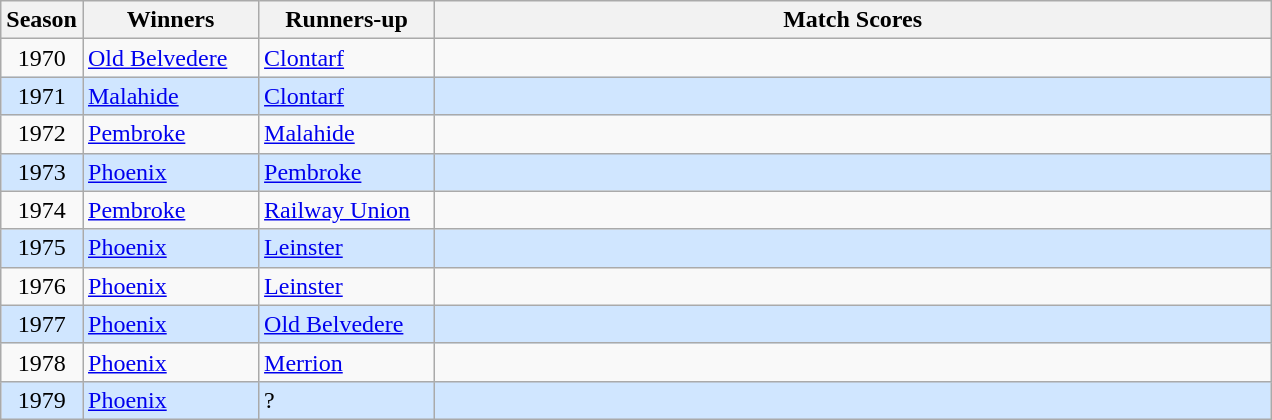<table class="wikitable">
<tr>
<th>Season</th>
<th width="110">Winners</th>
<th width="110">Runners-up</th>
<th width="550">Match Scores</th>
</tr>
<tr>
<td align="center">1970</td>
<td><a href='#'>Old Belvedere</a></td>
<td><a href='#'>Clontarf</a></td>
<td></td>
</tr>
<tr style="background: #D0E6FF;">
<td align="center">1971</td>
<td><a href='#'>Malahide</a></td>
<td><a href='#'>Clontarf</a></td>
<td></td>
</tr>
<tr>
<td align="center">1972</td>
<td><a href='#'>Pembroke</a></td>
<td><a href='#'>Malahide</a></td>
<td></td>
</tr>
<tr style="background: #D0E6FF;">
<td align="center">1973</td>
<td><a href='#'>Phoenix</a></td>
<td><a href='#'>Pembroke</a></td>
<td></td>
</tr>
<tr>
<td align="center">1974</td>
<td><a href='#'>Pembroke</a></td>
<td><a href='#'>Railway Union</a></td>
<td></td>
</tr>
<tr style="background: #D0E6FF;">
<td align="center">1975</td>
<td><a href='#'>Phoenix</a></td>
<td><a href='#'>Leinster</a></td>
<td></td>
</tr>
<tr>
<td align="center">1976</td>
<td><a href='#'>Phoenix</a></td>
<td><a href='#'>Leinster</a></td>
<td></td>
</tr>
<tr style="background: #D0E6FF;">
<td align="center">1977</td>
<td><a href='#'>Phoenix</a></td>
<td><a href='#'>Old Belvedere</a></td>
<td></td>
</tr>
<tr>
<td align="center">1978</td>
<td><a href='#'>Phoenix</a></td>
<td><a href='#'>Merrion</a></td>
<td></td>
</tr>
<tr style="background: #D0E6FF;">
<td align="center">1979</td>
<td><a href='#'>Phoenix</a></td>
<td>?</td>
<td></td>
</tr>
</table>
